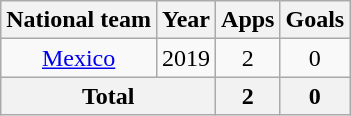<table class="wikitable" style="text-align: center;">
<tr>
<th>National team</th>
<th>Year</th>
<th>Apps</th>
<th>Goals</th>
</tr>
<tr>
<td rowspan="1" valign="center"><a href='#'>Mexico</a></td>
<td>2019</td>
<td>2</td>
<td>0</td>
</tr>
<tr>
<th colspan="2">Total</th>
<th>2</th>
<th>0</th>
</tr>
</table>
